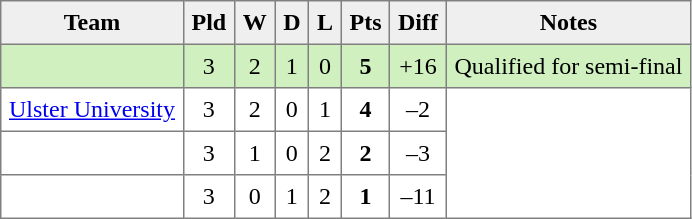<table style=border-collapse:collapse border=1 cellspacing=0 cellpadding=5>
<tr align=center bgcolor=#efefef>
<th>Team</th>
<th>Pld</th>
<th>W</th>
<th>D</th>
<th>L</th>
<th>Pts</th>
<th>Diff</th>
<th>Notes</th>
</tr>
<tr align=center style="background:#D0F0C0;">
<td style="text-align:left;"> </td>
<td>3</td>
<td>2</td>
<td>1</td>
<td>0</td>
<td><strong>5</strong></td>
<td>+16</td>
<td rowspan=1>Qualified for semi-final</td>
</tr>
<tr align=center style="background:#FFFFFF;">
<td style="text-align:left;"> <a href='#'>Ulster University</a></td>
<td>3</td>
<td>2</td>
<td>0</td>
<td>1</td>
<td><strong>4</strong></td>
<td>–2</td>
<td rowspan=3></td>
</tr>
<tr align=center style="background:#FFFFFF;">
<td style="text-align:left;"> </td>
<td>3</td>
<td>1</td>
<td>0</td>
<td>2</td>
<td><strong>2</strong></td>
<td>–3</td>
</tr>
<tr align=center style="background:#FFFFFF;">
<td style="text-align:left;"> </td>
<td>3</td>
<td>0</td>
<td>1</td>
<td>2</td>
<td><strong>1</strong></td>
<td>–11</td>
</tr>
</table>
